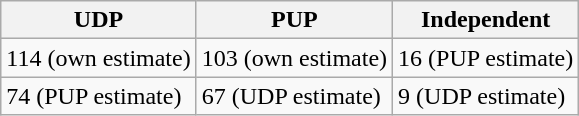<table class="wikitable">
<tr>
<th>UDP</th>
<th>PUP</th>
<th>Independent</th>
</tr>
<tr>
<td>114 (own estimate)</td>
<td>103 (own estimate)</td>
<td>16 (PUP estimate)</td>
</tr>
<tr>
<td>74 (PUP estimate)</td>
<td>67 (UDP estimate)</td>
<td>9 (UDP estimate)</td>
</tr>
</table>
